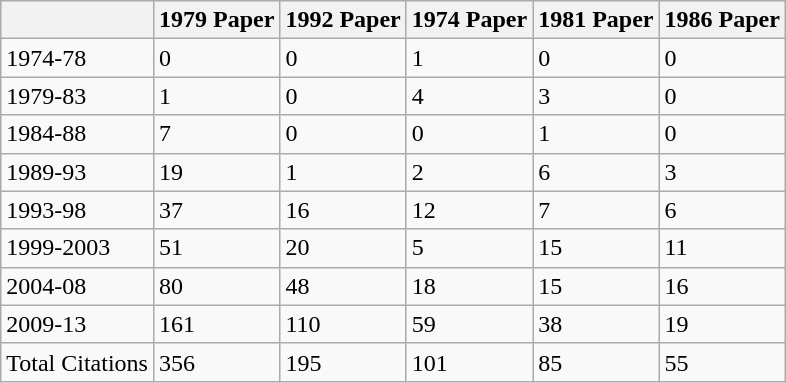<table class="wikitable">
<tr>
<th></th>
<th>1979 Paper</th>
<th>1992 Paper</th>
<th>1974 Paper</th>
<th>1981 Paper</th>
<th>1986 Paper</th>
</tr>
<tr>
<td>1974-78</td>
<td>0</td>
<td>0</td>
<td>1</td>
<td>0</td>
<td>0</td>
</tr>
<tr>
<td>1979-83</td>
<td>1</td>
<td>0</td>
<td>4</td>
<td>3</td>
<td>0</td>
</tr>
<tr>
<td>1984-88</td>
<td>7</td>
<td>0</td>
<td>0</td>
<td>1</td>
<td>0</td>
</tr>
<tr>
<td>1989-93</td>
<td>19</td>
<td>1</td>
<td>2</td>
<td>6</td>
<td>3</td>
</tr>
<tr>
<td>1993-98</td>
<td>37</td>
<td>16</td>
<td>12</td>
<td>7</td>
<td>6</td>
</tr>
<tr>
<td>1999-2003</td>
<td>51</td>
<td>20</td>
<td>5</td>
<td>15</td>
<td>11</td>
</tr>
<tr>
<td>2004-08</td>
<td>80</td>
<td>48</td>
<td>18</td>
<td>15</td>
<td>16</td>
</tr>
<tr>
<td>2009-13</td>
<td>161</td>
<td>110</td>
<td>59</td>
<td>38</td>
<td>19</td>
</tr>
<tr>
<td>Total Citations</td>
<td>356</td>
<td>195</td>
<td>101</td>
<td>85</td>
<td>55</td>
</tr>
</table>
